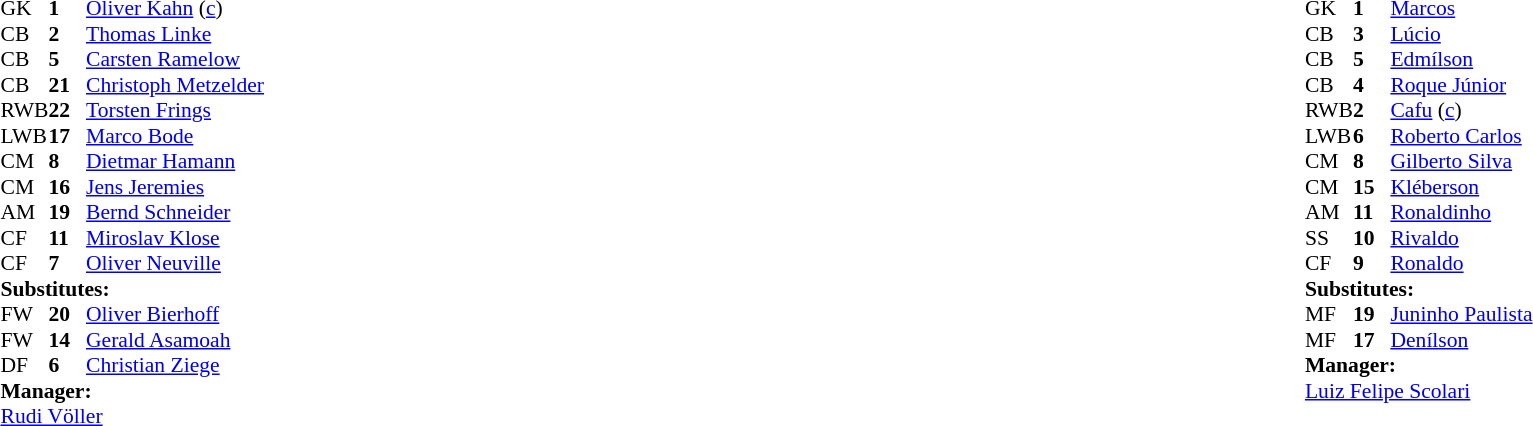<table width="100%">
<tr>
<td valign="top" width="50%"><br><table style="font-size: 90%" cellspacing="0" cellpadding="0">
<tr>
<th width="25"></th>
<th width="25"></th>
</tr>
<tr>
<td>GK</td>
<td><strong>1</strong></td>
<td><a href='#'>Oliver Kahn</a> (<a href='#'>c</a>)</td>
</tr>
<tr>
<td>CB</td>
<td><strong>2</strong></td>
<td><a href='#'>Thomas Linke</a></td>
</tr>
<tr>
<td>CB</td>
<td><strong>5</strong></td>
<td><a href='#'>Carsten Ramelow</a></td>
</tr>
<tr>
<td>CB</td>
<td><strong>21</strong></td>
<td><a href='#'>Christoph Metzelder</a></td>
</tr>
<tr>
<td>RWB</td>
<td><strong>22</strong></td>
<td><a href='#'>Torsten Frings</a></td>
</tr>
<tr>
<td>LWB</td>
<td><strong>17</strong></td>
<td><a href='#'>Marco Bode</a></td>
<td></td>
<td></td>
</tr>
<tr>
<td>CM</td>
<td><strong>8</strong></td>
<td><a href='#'>Dietmar Hamann</a></td>
</tr>
<tr>
<td>CM</td>
<td><strong>16</strong></td>
<td><a href='#'>Jens Jeremies</a></td>
<td></td>
<td></td>
</tr>
<tr>
<td>AM</td>
<td><strong>19</strong></td>
<td><a href='#'>Bernd Schneider</a></td>
</tr>
<tr>
<td>CF</td>
<td><strong>11</strong></td>
<td><a href='#'>Miroslav Klose</a></td>
<td></td>
<td></td>
</tr>
<tr>
<td>CF</td>
<td><strong>7</strong></td>
<td><a href='#'>Oliver Neuville</a></td>
</tr>
<tr>
<td colspan=4><strong>Substitutes:</strong></td>
</tr>
<tr>
<td>FW</td>
<td><strong>20</strong></td>
<td><a href='#'>Oliver Bierhoff</a></td>
<td></td>
<td></td>
</tr>
<tr>
<td>FW</td>
<td><strong>14</strong></td>
<td><a href='#'>Gerald Asamoah</a></td>
<td></td>
<td></td>
</tr>
<tr>
<td>DF</td>
<td><strong>6</strong></td>
<td><a href='#'>Christian Ziege</a></td>
<td></td>
<td></td>
</tr>
<tr>
<td colspan=4><strong>Manager:</strong></td>
</tr>
<tr>
<td colspan="4"><a href='#'>Rudi Völler</a></td>
</tr>
</table>
</td>
<td></td>
<td valign="top" width="50%"><br><table style="font-size: 90%" cellspacing="0" cellpadding="0" align=center>
<tr>
<th width="25"></th>
<th width="25"></th>
</tr>
<tr>
<td>GK</td>
<td><strong>1</strong></td>
<td><a href='#'>Marcos</a></td>
</tr>
<tr>
<td>CB</td>
<td><strong>3</strong></td>
<td><a href='#'>Lúcio</a></td>
</tr>
<tr>
<td>CB</td>
<td><strong>5</strong></td>
<td><a href='#'>Edmílson</a></td>
</tr>
<tr>
<td>CB</td>
<td><strong>4</strong></td>
<td><a href='#'>Roque Júnior</a></td>
<td></td>
</tr>
<tr>
<td>RWB</td>
<td><strong>2</strong></td>
<td><a href='#'>Cafu</a> (<a href='#'>c</a>)</td>
</tr>
<tr>
<td>LWB</td>
<td><strong>6</strong></td>
<td><a href='#'>Roberto Carlos</a></td>
</tr>
<tr>
<td>CM</td>
<td><strong>8</strong></td>
<td><a href='#'>Gilberto Silva</a></td>
</tr>
<tr>
<td>CM</td>
<td><strong>15</strong></td>
<td><a href='#'>Kléberson</a></td>
</tr>
<tr>
<td>AM</td>
<td><strong>11</strong></td>
<td><a href='#'>Ronaldinho</a></td>
<td></td>
<td></td>
</tr>
<tr>
<td>SS</td>
<td><strong>10</strong></td>
<td><a href='#'>Rivaldo</a></td>
</tr>
<tr>
<td>CF</td>
<td><strong>9</strong></td>
<td><a href='#'>Ronaldo</a></td>
<td></td>
<td></td>
</tr>
<tr>
<td colspan=4><strong>Substitutes:</strong></td>
</tr>
<tr>
<td>MF</td>
<td><strong>19</strong></td>
<td><a href='#'>Juninho Paulista</a></td>
<td></td>
<td></td>
</tr>
<tr>
<td>MF</td>
<td><strong>17</strong></td>
<td><a href='#'>Denílson</a></td>
<td></td>
<td></td>
</tr>
<tr>
<td colspan=4><strong>Manager:</strong></td>
</tr>
<tr>
<td colspan="4"><a href='#'>Luiz Felipe Scolari</a></td>
</tr>
</table>
</td>
</tr>
</table>
